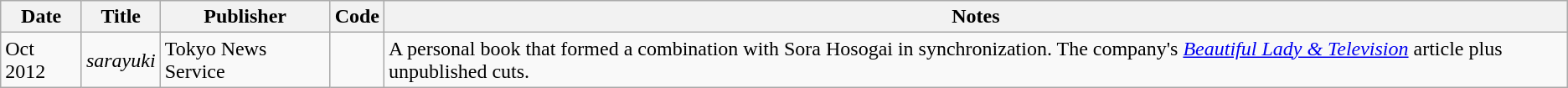<table class="wikitable">
<tr>
<th>Date</th>
<th>Title</th>
<th>Publisher</th>
<th>Code</th>
<th>Notes</th>
</tr>
<tr>
<td>Oct 2012</td>
<td><em>sarayuki</em></td>
<td>Tokyo News Service</td>
<td></td>
<td>A personal book that formed a combination with Sora Hosogai in synchronization. The company's <em><a href='#'>Beautiful Lady & Television</a></em> article plus unpublished cuts.</td>
</tr>
</table>
